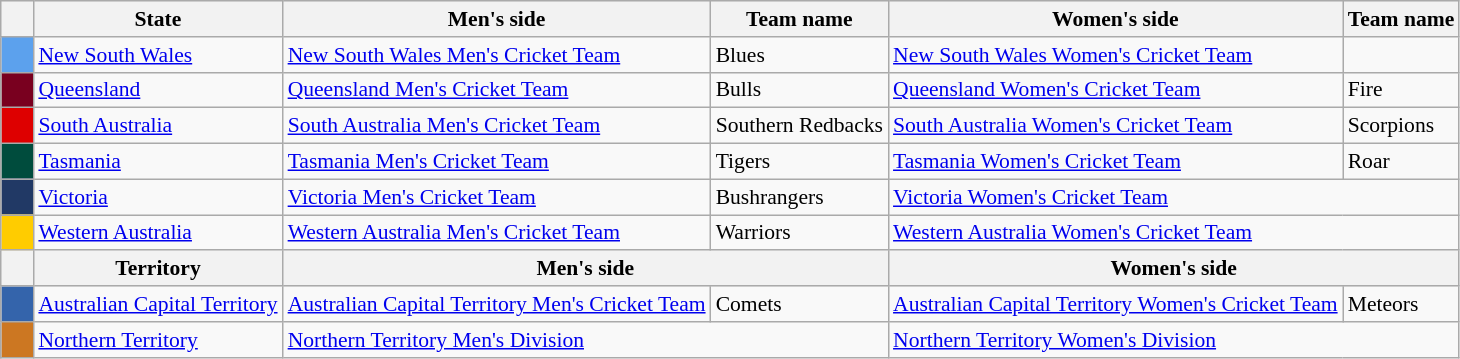<table class="wikitable" style="font-size:90%;">
<tr bgcolor="#efefef">
<th width=15> </th>
<th>State</th>
<th>Men's side</th>
<th>Team name</th>
<th>Women's side</th>
<th>Team name</th>
</tr>
<tr>
<td bgcolor="#5ca1ed"> </td>
<td><a href='#'>New South Wales</a></td>
<td style="text-align:left;"><a href='#'>New South Wales Men's Cricket Team</a></td>
<td>Blues</td>
<td style="text-align:left;"><a href='#'>New South Wales Women's Cricket Team</a></td>
<td></td>
</tr>
<tr>
<td bgcolor="#79001f"> </td>
<td><a href='#'>Queensland</a></td>
<td style="text-align:left;"><a href='#'>Queensland Men's Cricket Team</a></td>
<td>Bulls</td>
<td style="text-align:left;"><a href='#'>Queensland Women's Cricket Team</a></td>
<td>Fire</td>
</tr>
<tr>
<td bgcolor="#de0000"> </td>
<td><a href='#'>South Australia</a></td>
<td style="text-align:left;"><a href='#'>South Australia Men's Cricket Team</a></td>
<td>Southern Redbacks</td>
<td style="text-align:left;"><a href='#'>South Australia Women's Cricket Team</a></td>
<td>Scorpions</td>
</tr>
<tr>
<td bgcolor="#004c3d"> </td>
<td><a href='#'>Tasmania</a></td>
<td style="text-align:left;"><a href='#'>Tasmania Men's Cricket Team</a></td>
<td>Tigers</td>
<td style="text-align:left;"><a href='#'>Tasmania Women's Cricket Team</a></td>
<td>Roar</td>
</tr>
<tr>
<td bgcolor="#213965"> </td>
<td><a href='#'>Victoria</a></td>
<td style="text-align:left;"><a href='#'>Victoria Men's Cricket Team</a></td>
<td>Bushrangers</td>
<td colspan="2" style="text-align:left;"><a href='#'>Victoria Women's Cricket Team</a></td>
</tr>
<tr>
<td bgcolor="#ffcc00"> </td>
<td><a href='#'>Western Australia</a></td>
<td style="text-align:left;"><a href='#'>Western Australia Men's Cricket Team</a></td>
<td>Warriors</td>
<td colspan="2" style="text-align:left;"><a href='#'>Western Australia Women's Cricket Team</a></td>
</tr>
<tr bgcolor="#efefef">
<th width=15> </th>
<th>Territory</th>
<th colspan="2">Men's side</th>
<th colspan="2">Women's side</th>
</tr>
<tr>
<td bgcolor="#3464ab"> </td>
<td><a href='#'>Australian Capital Territory</a></td>
<td style="text-align:left;"><a href='#'>Australian Capital Territory Men's Cricket Team</a></td>
<td>Comets</td>
<td style="text-align:left;"><a href='#'>Australian Capital Territory Women's Cricket Team</a></td>
<td>Meteors</td>
</tr>
<tr>
<td bgcolor="#CC7722"> </td>
<td><a href='#'>Northern Territory</a></td>
<td style="text-align:left;" colspan="2"><a href='#'>Northern Territory Men's Division</a></td>
<td style="text-align:left;" colspan="2"><a href='#'>Northern Territory Women's Division</a></td>
</tr>
</table>
